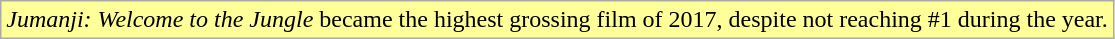<table class="wikitable">
<tr>
<td style="background-color:#FFFF99"><em>Jumanji: Welcome to the Jungle</em> became the highest grossing film of 2017, despite not reaching #1 during the year.</td>
</tr>
</table>
